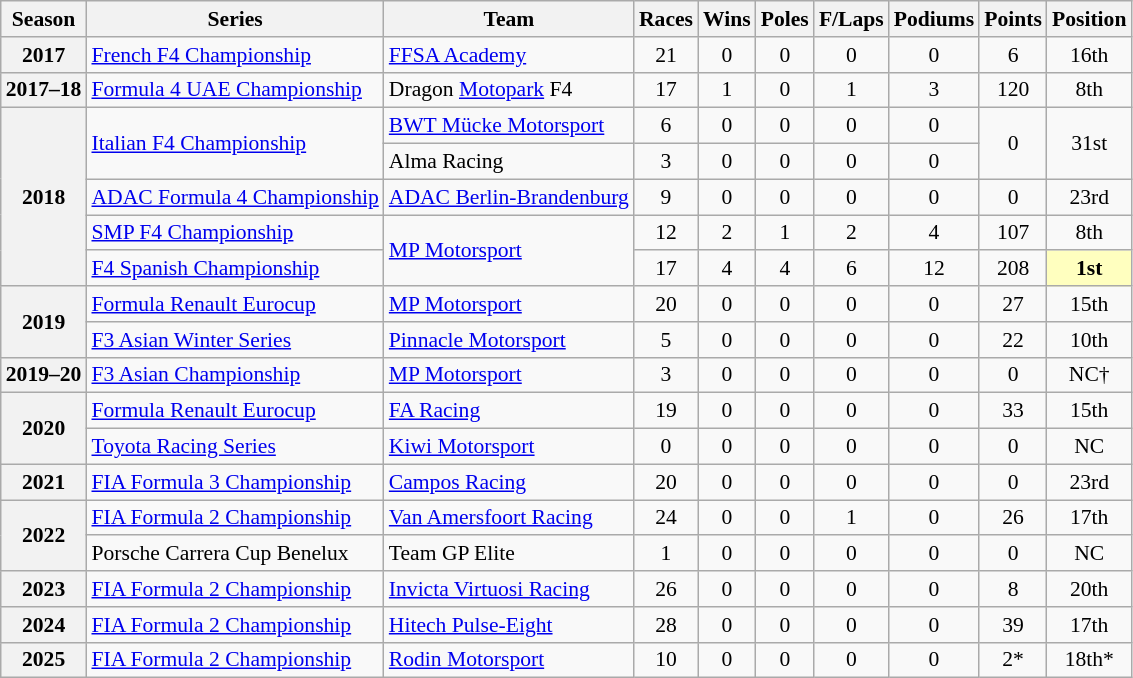<table class="wikitable" style="font-size: 90%; text-align:center;">
<tr>
<th scope="col">Season</th>
<th scope="col">Series</th>
<th scope="col">Team</th>
<th scope="col">Races</th>
<th scope="col">Wins</th>
<th scope="col">Poles</th>
<th scope="col">F/Laps</th>
<th scope="col">Podiums</th>
<th scope="col">Points</th>
<th scope="col">Position</th>
</tr>
<tr>
<th scope="row">2017</th>
<td style="text-align:left;"><a href='#'>French F4 Championship</a></td>
<td style="text-align:left;"><a href='#'>FFSA Academy</a></td>
<td>21</td>
<td>0</td>
<td>0</td>
<td>0</td>
<td>0</td>
<td>6</td>
<td>16th</td>
</tr>
<tr>
<th scope="row">2017–18</th>
<td style="text-align:left;"><a href='#'>Formula 4 UAE Championship</a></td>
<td style="text-align:left;">Dragon <a href='#'>Motopark</a> F4</td>
<td>17</td>
<td>1</td>
<td>0</td>
<td>1</td>
<td>3</td>
<td>120</td>
<td>8th</td>
</tr>
<tr>
<th scope="row" rowspan="5">2018</th>
<td style="text-align:left;" rowspan="2"><a href='#'>Italian F4 Championship</a></td>
<td style="text-align:left;"><a href='#'>BWT Mücke Motorsport</a></td>
<td>6</td>
<td>0</td>
<td>0</td>
<td>0</td>
<td>0</td>
<td rowspan="2">0</td>
<td rowspan="2">31st</td>
</tr>
<tr>
<td style="text-align:left;">Alma Racing</td>
<td>3</td>
<td>0</td>
<td>0</td>
<td>0</td>
<td>0</td>
</tr>
<tr>
<td style="text-align:left;"><a href='#'>ADAC Formula 4 Championship</a></td>
<td style="text-align:left;"><a href='#'>ADAC Berlin-Brandenburg</a></td>
<td>9</td>
<td>0</td>
<td>0</td>
<td>0</td>
<td>0</td>
<td>0</td>
<td>23rd</td>
</tr>
<tr>
<td style="text-align:left;"><a href='#'>SMP F4 Championship</a></td>
<td style="text-align:left;" rowspan="2"><a href='#'>MP Motorsport</a></td>
<td>12</td>
<td>2</td>
<td>1</td>
<td>2</td>
<td>4</td>
<td>107</td>
<td>8th</td>
</tr>
<tr>
<td style="text-align:left;"><a href='#'>F4 Spanish Championship</a></td>
<td>17</td>
<td>4</td>
<td>4</td>
<td>6</td>
<td>12</td>
<td>208</td>
<td style="background:#FFFFBF;"><strong>1st</strong></td>
</tr>
<tr>
<th scope="row" rowspan="2">2019</th>
<td style="text-align:left;"><a href='#'>Formula Renault Eurocup</a></td>
<td style="text-align:left;"><a href='#'>MP Motorsport</a></td>
<td>20</td>
<td>0</td>
<td>0</td>
<td>0</td>
<td>0</td>
<td>27</td>
<td>15th</td>
</tr>
<tr>
<td style="text-align:left;"><a href='#'>F3 Asian Winter Series</a></td>
<td style="text-align:left;"><a href='#'>Pinnacle Motorsport</a></td>
<td>5</td>
<td>0</td>
<td>0</td>
<td>0</td>
<td>0</td>
<td>22</td>
<td>10th</td>
</tr>
<tr>
<th scope="row">2019–20</th>
<td style="text-align:left;"><a href='#'>F3 Asian Championship</a></td>
<td style="text-align:left;"><a href='#'>MP Motorsport</a></td>
<td>3</td>
<td>0</td>
<td>0</td>
<td>0</td>
<td>0</td>
<td>0</td>
<td>NC†</td>
</tr>
<tr>
<th scope="row" rowspan="2">2020</th>
<td style="text-align:left;"><a href='#'>Formula Renault Eurocup</a></td>
<td style="text-align:left;"><a href='#'>FA Racing</a></td>
<td>19</td>
<td>0</td>
<td>0</td>
<td>0</td>
<td>0</td>
<td>33</td>
<td>15th</td>
</tr>
<tr>
<td style="text-align:left;"><a href='#'>Toyota Racing Series</a></td>
<td style="text-align:left;"><a href='#'>Kiwi Motorsport</a></td>
<td>0</td>
<td>0</td>
<td>0</td>
<td>0</td>
<td>0</td>
<td>0</td>
<td>NC</td>
</tr>
<tr>
<th scope="row">2021</th>
<td style="text-align:left;"><a href='#'>FIA Formula 3 Championship</a></td>
<td style="text-align:left;"><a href='#'>Campos Racing</a></td>
<td>20</td>
<td>0</td>
<td>0</td>
<td>0</td>
<td>0</td>
<td>0</td>
<td>23rd</td>
</tr>
<tr>
<th scope="row" rowspan="2">2022</th>
<td style="text-align:left;"><a href='#'>FIA Formula 2 Championship</a></td>
<td style="text-align:left;"><a href='#'>Van Amersfoort Racing</a></td>
<td>24</td>
<td>0</td>
<td>0</td>
<td>1</td>
<td>0</td>
<td>26</td>
<td>17th</td>
</tr>
<tr>
<td style="text-align:left;">Porsche Carrera Cup Benelux</td>
<td style="text-align:left;">Team GP Elite</td>
<td>1</td>
<td>0</td>
<td>0</td>
<td>0</td>
<td>0</td>
<td>0</td>
<td>NC</td>
</tr>
<tr>
<th scope="row">2023</th>
<td style="text-align:left;"><a href='#'>FIA Formula 2 Championship</a></td>
<td style="text-align:left;"><a href='#'>Invicta Virtuosi Racing</a></td>
<td>26</td>
<td>0</td>
<td>0</td>
<td>0</td>
<td>0</td>
<td>8</td>
<td>20th</td>
</tr>
<tr>
<th scope="row">2024</th>
<td style="text-align:left;"><a href='#'>FIA Formula 2 Championship</a></td>
<td style="text-align:left;"><a href='#'>Hitech Pulse-Eight</a></td>
<td>28</td>
<td>0</td>
<td>0</td>
<td>0</td>
<td>0</td>
<td>39</td>
<td>17th</td>
</tr>
<tr>
<th>2025</th>
<td style="text-align:left;"><a href='#'>FIA Formula 2 Championship</a></td>
<td style="text-align:left;"><a href='#'>Rodin Motorsport</a></td>
<td>10</td>
<td>0</td>
<td>0</td>
<td>0</td>
<td>0</td>
<td>2*</td>
<td>18th*</td>
</tr>
</table>
